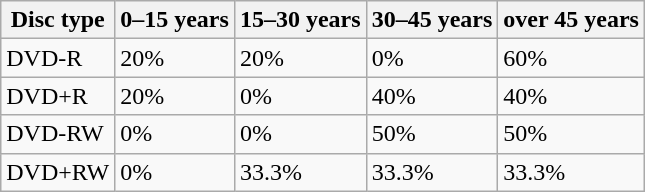<table class="wikitable sortable">
<tr>
<th>Disc type</th>
<th>0–15 years</th>
<th>15–30 years</th>
<th>30–45 years</th>
<th>over 45 years</th>
</tr>
<tr>
<td>DVD-R</td>
<td>20%</td>
<td>20%</td>
<td>0%</td>
<td>60%</td>
</tr>
<tr>
<td>DVD+R</td>
<td>20%</td>
<td>0%</td>
<td>40%</td>
<td>40%</td>
</tr>
<tr>
<td>DVD-RW</td>
<td>0%</td>
<td>0%</td>
<td>50%</td>
<td>50%</td>
</tr>
<tr>
<td>DVD+RW</td>
<td>0%</td>
<td>33.3%</td>
<td>33.3%</td>
<td>33.3%</td>
</tr>
</table>
